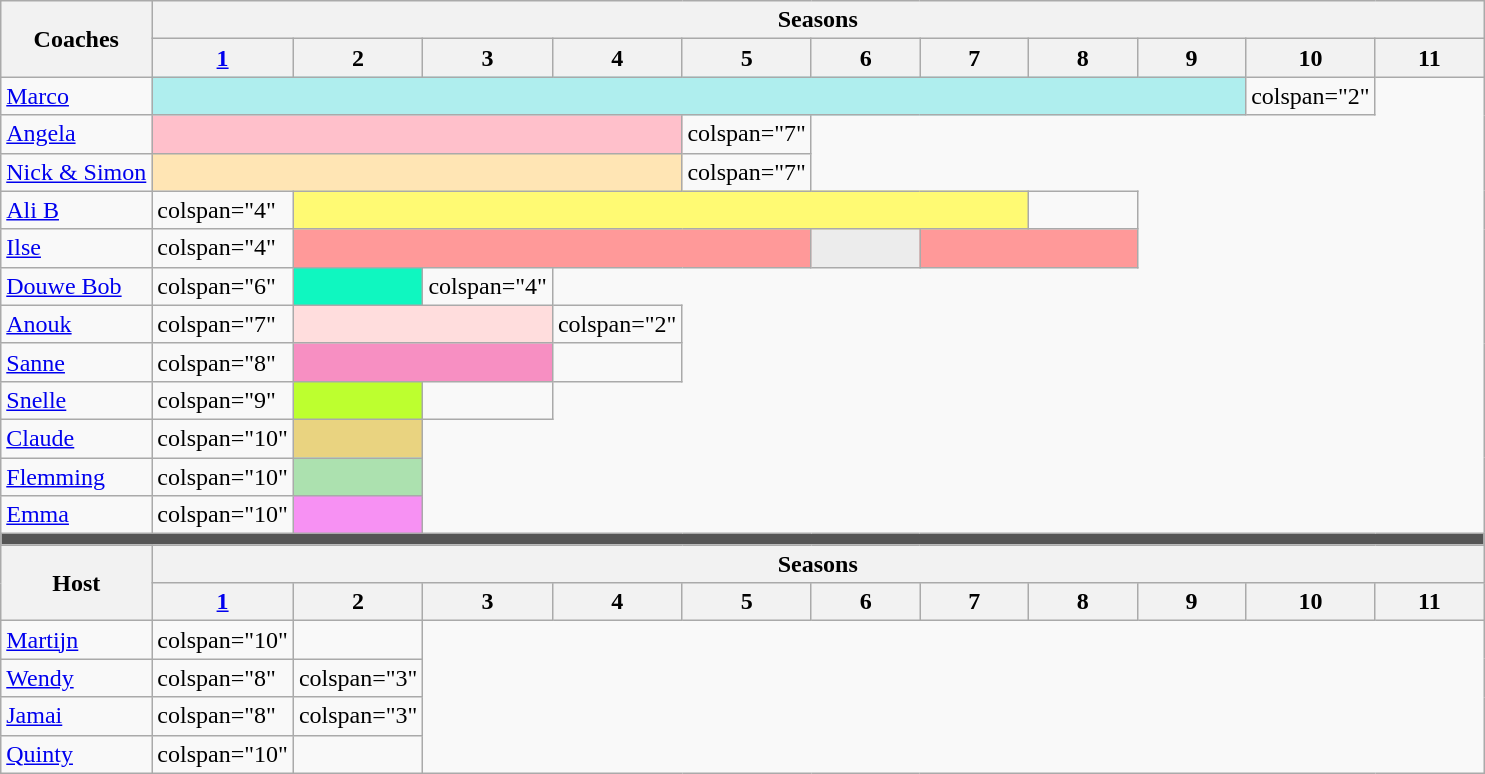<table class="wikitable" width:"20%">
<tr>
<th rowspan="2" width="65">Coaches</th>
<th colspan="11">Seasons</th>
</tr>
<tr>
<th><a href='#'>1</a></th>
<th>2</th>
<th>3</th>
<th>4</th>
<th>5</th>
<th>6</th>
<th>7</th>
<th>8</th>
<th>9</th>
<th>10</th>
<th>11</th>
</tr>
<tr>
<td><a href='#'>Marco</a></td>
<td colspan="9" style="background:#afeeee"></td>
<td>colspan="2" </td>
</tr>
<tr>
<td><a href='#'>Angela</a></td>
<td colspan="4" style="background:pink"></td>
<td>colspan="7" </td>
</tr>
<tr>
<td nowrap><a href='#'>Nick & Simon</a></td>
<td colspan="4" style="background:#ffe5b4"></td>
<td>colspan="7" </td>
</tr>
<tr>
<td><a href='#'>Ali B</a></td>
<td>colspan="4" </td>
<td colspan="6" style="background:#fffa73"></td>
<td></td>
</tr>
<tr>
<td><a href='#'>Ilse</a></td>
<td>colspan="4" </td>
<td colspan="4" style="background:#ff9999"></td>
<td style="background:#ECECEC"></td>
<td colspan="2" style="background:#ff9999"></td>
</tr>
<tr>
<td><a href='#'>Douwe Bob</a></td>
<td>colspan="6" </td>
<td style="background:#0ff7c0"></td>
<td>colspan="4" </td>
</tr>
<tr>
<td><a href='#'>Anouk</a></td>
<td>colspan="7" </td>
<td colspan="2" style="background:#ffdddd"></td>
<td>colspan="2" </td>
</tr>
<tr>
<td><a href='#'>Sanne</a></td>
<td>colspan="8" </td>
<td colspan="2" style="background:#f78fc2"></td>
<td></td>
</tr>
<tr>
<td><a href='#'>Snelle</a></td>
<td>colspan="9" </td>
<td style="background:#bdff2f"></td>
<td></td>
</tr>
<tr>
<td><a href='#'>Claude</a></td>
<td>colspan="10" </td>
<td style="background:#E9D380"></td>
</tr>
<tr>
<td><a href='#'>Flemming</a></td>
<td>colspan="10" </td>
<td style="background:#ace1af"></td>
</tr>
<tr>
<td><a href='#'>Emma</a></td>
<td>colspan="10" </td>
<td style="background:#f791f3"></td>
</tr>
<tr>
<td colspan="12" bgcolor="#555"></td>
</tr>
<tr>
<th rowspan="2">Host</th>
<th colspan="12">Seasons</th>
</tr>
<tr>
<th width="65"><a href='#'>1</a></th>
<th width="65">2</th>
<th width="65">3</th>
<th width="65">4</th>
<th width="65">5</th>
<th width="65">6</th>
<th width="65">7</th>
<th width="65">8</th>
<th width="65">9</th>
<th width="65">10</th>
<th width="65">11</th>
</tr>
<tr>
<td><a href='#'>Martijn</a></td>
<td>colspan="10" </td>
<td></td>
</tr>
<tr>
<td><a href='#'>Wendy</a></td>
<td>colspan="8" </td>
<td>colspan="3" </td>
</tr>
<tr>
<td><a href='#'>Jamai</a></td>
<td>colspan="8" </td>
<td>colspan="3" </td>
</tr>
<tr>
<td><a href='#'>Quinty</a></td>
<td>colspan="10" </td>
<td></td>
</tr>
</table>
